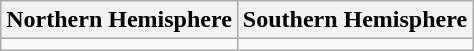<table class="wikitable">
<tr>
<th>Northern Hemisphere</th>
<th>Southern Hemisphere</th>
</tr>
<tr>
<td></td>
<td></td>
</tr>
</table>
